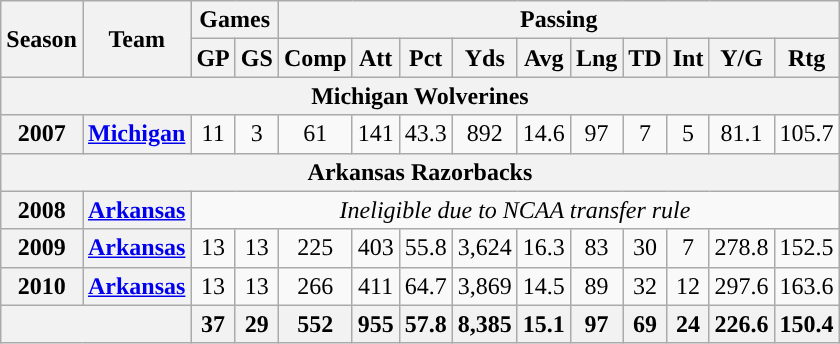<table class="wikitable" style="text-align: center;">
<tr>
<th rowspan="2">Season</th>
<th rowspan="2">Team</th>
<th colspan="2">Games</th>
<th colspan="10">Passing</th>
</tr>
<tr>
<th>GP</th>
<th>GS</th>
<th>Comp</th>
<th>Att</th>
<th>Pct</th>
<th>Yds</th>
<th>Avg</th>
<th>Lng</th>
<th>TD</th>
<th>Int</th>
<th>Y/G</th>
<th>Rtg</th>
</tr>
<tr>
<th colspan="16">Michigan Wolverines</th>
</tr>
<tr>
<th>2007</th>
<th><a href='#'>Michigan</a></th>
<td>11</td>
<td>3</td>
<td>61</td>
<td>141</td>
<td>43.3</td>
<td>892</td>
<td>14.6</td>
<td>97</td>
<td>7</td>
<td>5</td>
<td>81.1</td>
<td>105.7</td>
</tr>
<tr>
<th colspan="16">Arkansas Razorbacks</th>
</tr>
<tr>
<th>2008</th>
<th><a href='#'>Arkansas</a></th>
<td colspan="12"><em>Ineligible due to NCAA transfer rule</em></td>
</tr>
<tr>
<th>2009</th>
<th><a href='#'>Arkansas</a></th>
<td>13</td>
<td>13</td>
<td>225</td>
<td>403</td>
<td>55.8</td>
<td>3,624</td>
<td>16.3</td>
<td>83</td>
<td>30</td>
<td>7</td>
<td>278.8</td>
<td>152.5</td>
</tr>
<tr>
<th>2010</th>
<th><a href='#'>Arkansas</a></th>
<td>13</td>
<td>13</td>
<td>266</td>
<td>411</td>
<td>64.7</td>
<td>3,869</td>
<td>14.5</td>
<td>89</td>
<td>32</td>
<td>12</td>
<td>297.6</td>
<td>163.6</td>
</tr>
<tr>
<th colspan="2"></th>
<th>37</th>
<th>29</th>
<th>552</th>
<th>955</th>
<th>57.8</th>
<th>8,385</th>
<th>15.1</th>
<th>97</th>
<th>69</th>
<th>24</th>
<th>226.6</th>
<th>150.4</th>
</tr>
</table>
